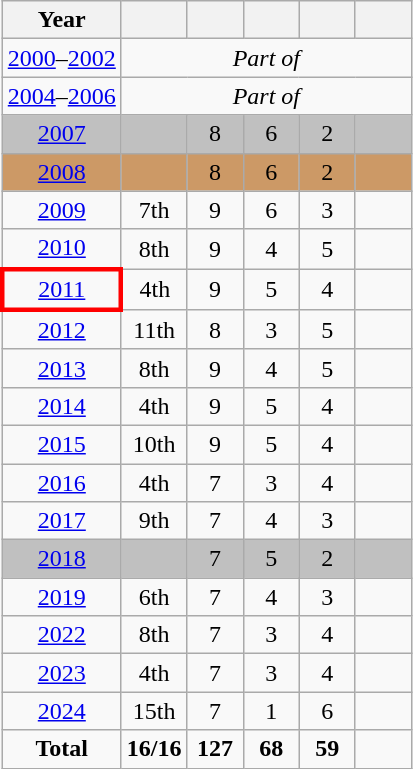<table class="wikitable" style="text-align: center;">
<tr>
<th>Year</th>
<th></th>
<th width=30></th>
<th width=30></th>
<th width=30></th>
<th width=30></th>
</tr>
<tr>
<td><a href='#'>2000</a>–<a href='#'>2002</a></td>
<td colspan=5><em>Part of </em></td>
</tr>
<tr>
<td><a href='#'>2004</a>–<a href='#'>2006</a></td>
<td colspan=5><em>Part of </em></td>
</tr>
<tr bgcolor=silver>
<td> <a href='#'>2007</a></td>
<td></td>
<td>8</td>
<td>6</td>
<td>2</td>
<td></td>
</tr>
<tr bgcolor=cc9966>
<td> <a href='#'>2008</a></td>
<td></td>
<td>8</td>
<td>6</td>
<td>2</td>
<td></td>
</tr>
<tr>
<td> <a href='#'>2009</a></td>
<td>7th</td>
<td>9</td>
<td>6</td>
<td>3</td>
<td></td>
</tr>
<tr>
<td> <a href='#'>2010</a></td>
<td>8th</td>
<td>9</td>
<td>4</td>
<td>5</td>
<td></td>
</tr>
<tr>
<td style="border: 3px solid red"> <a href='#'>2011</a></td>
<td>4th</td>
<td>9</td>
<td>5</td>
<td>4</td>
<td></td>
</tr>
<tr>
<td> <a href='#'>2012</a></td>
<td>11th</td>
<td>8</td>
<td>3</td>
<td>5</td>
<td></td>
</tr>
<tr>
<td> <a href='#'>2013</a></td>
<td>8th</td>
<td>9</td>
<td>4</td>
<td>5</td>
<td></td>
</tr>
<tr>
<td> <a href='#'>2014</a></td>
<td>4th</td>
<td>9</td>
<td>5</td>
<td>4</td>
<td></td>
</tr>
<tr>
<td> <a href='#'>2015</a></td>
<td>10th</td>
<td>9</td>
<td>5</td>
<td>4</td>
<td></td>
</tr>
<tr>
<td> <a href='#'>2016</a></td>
<td>4th</td>
<td>7</td>
<td>3</td>
<td>4</td>
<td></td>
</tr>
<tr>
<td> <a href='#'>2017</a></td>
<td>9th</td>
<td>7</td>
<td>4</td>
<td>3</td>
<td></td>
</tr>
<tr bgcolor=silver>
<td> <a href='#'>2018</a></td>
<td></td>
<td>7</td>
<td>5</td>
<td>2</td>
<td></td>
</tr>
<tr>
<td> <a href='#'>2019</a></td>
<td>6th</td>
<td>7</td>
<td>4</td>
<td>3</td>
<td></td>
</tr>
<tr>
<td> <a href='#'>2022</a></td>
<td>8th</td>
<td>7</td>
<td>3</td>
<td>4</td>
<td></td>
</tr>
<tr>
<td> <a href='#'>2023</a></td>
<td>4th</td>
<td>7</td>
<td>3</td>
<td>4</td>
<td></td>
</tr>
<tr>
<td> <a href='#'>2024</a></td>
<td>15th</td>
<td>7</td>
<td>1</td>
<td>6</td>
<td></td>
</tr>
<tr>
<td><strong>Total</strong></td>
<td><strong>16/16</strong></td>
<td><strong>127</strong></td>
<td><strong>68</strong></td>
<td><strong>59</strong></td>
<td></td>
</tr>
</table>
